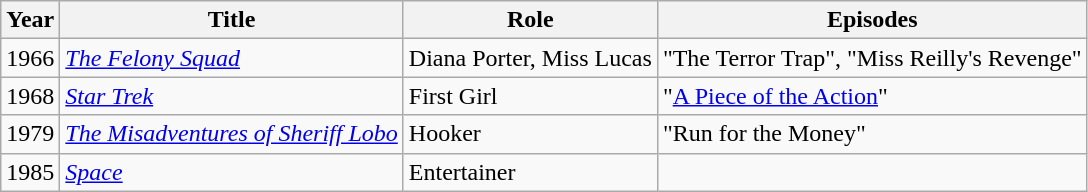<table class="wikitable sortable mw-collapsible">
<tr>
<th>Year</th>
<th>Title</th>
<th>Role</th>
<th>Episodes</th>
</tr>
<tr>
<td>1966</td>
<td><em><a href='#'>The Felony Squad</a></em></td>
<td>Diana Porter, Miss Lucas</td>
<td>"The Terror Trap", "Miss Reilly's Revenge"</td>
</tr>
<tr>
<td>1968</td>
<td><em><a href='#'>Star Trek</a></em></td>
<td>First Girl</td>
<td>"<a href='#'>A Piece of the Action</a>"</td>
</tr>
<tr>
<td>1979</td>
<td><em><a href='#'>The Misadventures of Sheriff Lobo</a></em></td>
<td>Hooker</td>
<td>"Run for the Money"</td>
</tr>
<tr>
<td>1985</td>
<td><em><a href='#'>Space</a></em></td>
<td>Entertainer</td>
<td></td>
</tr>
</table>
